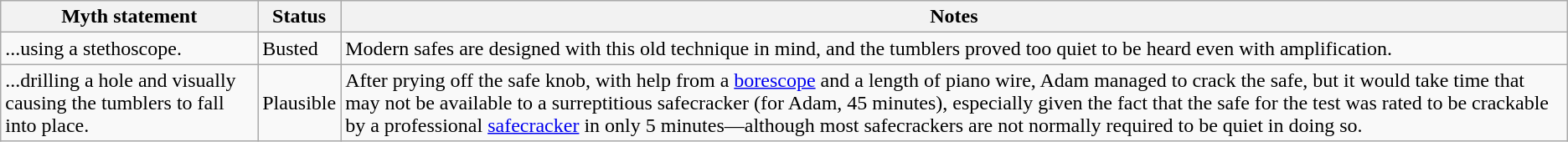<table class="wikitable plainrowheaders">
<tr>
<th>Myth statement</th>
<th>Status</th>
<th>Notes</th>
</tr>
<tr>
<td>...using a stethoscope.</td>
<td><span>Busted</span></td>
<td>Modern safes are designed with this old technique in mind, and the tumblers proved too quiet to be heard even with amplification.</td>
</tr>
<tr>
<td>...drilling a hole and visually causing the tumblers to fall into place.</td>
<td><span>Plausible</span></td>
<td>After prying off the safe knob, with help from a <a href='#'>borescope</a> and a length of piano wire, Adam managed to crack the safe, but it would take time that may not be available to a surreptitious safecracker (for Adam, 45 minutes), especially given the fact that the safe for the test was rated to be crackable by a professional <a href='#'>safecracker</a> in only 5 minutes—although most safecrackers are not normally required to be quiet in doing so.</td>
</tr>
</table>
